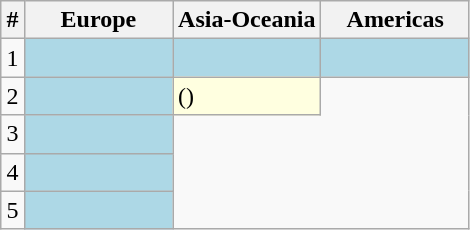<table class=wikitable style="text-alignleft;">
<tr>
<th width=5%>#</th>
<th width=31.66%>Europe</th>
<th width=31.66%>Asia-Oceania</th>
<th width=31.66%>Americas</th>
</tr>
<tr>
<td align=center>1</td>
<td bgcolor=lightblue></td>
<td bgcolor=lightblue></td>
<td bgcolor=lightblue></td>
</tr>
<tr>
<td align=center>2</td>
<td bgcolor=lightblue></td>
<td bgcolor=lightyellow> ()</td>
</tr>
<tr>
<td align=center>3</td>
<td bgcolor=lightblue></td>
</tr>
<tr>
<td align=center>4</td>
<td bgcolor=lightblue></td>
</tr>
<tr>
<td align=center>5</td>
<td bgcolor=lightblue></td>
</tr>
</table>
